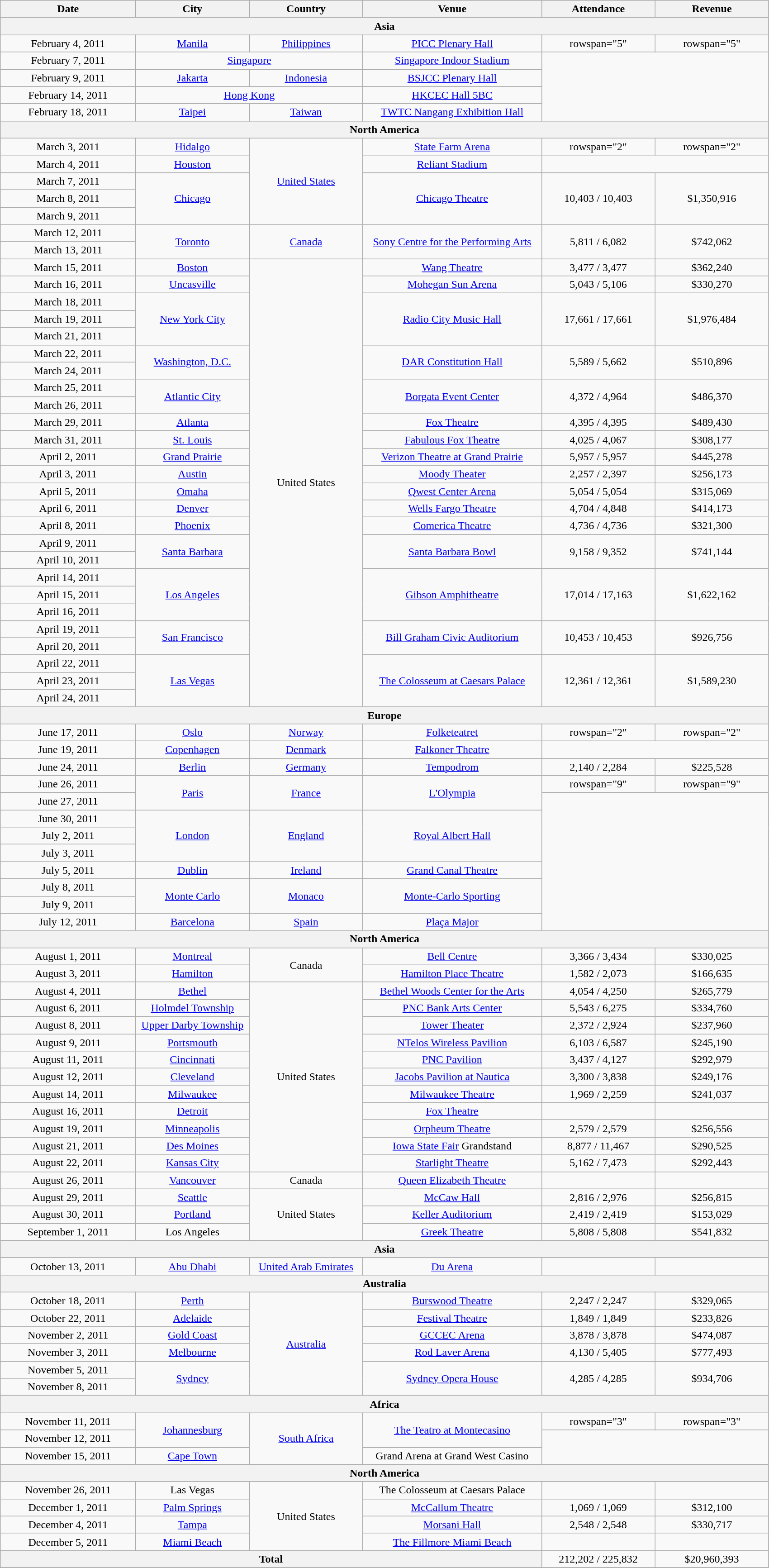<table class="wikitable" style="text-align:center;">
<tr>
<th scope="col" style="width:12em;">Date</th>
<th scope="col" style="width:10em;">City</th>
<th scope="col" style="width:10em;">Country</th>
<th scope="col" style="width:16em;">Venue</th>
<th scope="col" style="width:10em;">Attendance</th>
<th scope="col" style="width:10em;">Revenue</th>
</tr>
<tr>
<th colspan="6">Asia</th>
</tr>
<tr>
<td>February 4, 2011</td>
<td><a href='#'>Manila</a></td>
<td><a href='#'>Philippines</a></td>
<td><a href='#'>PICC Plenary Hall</a></td>
<td>rowspan="5" </td>
<td>rowspan="5" </td>
</tr>
<tr>
<td>February 7, 2011</td>
<td colspan="2"><a href='#'>Singapore</a></td>
<td><a href='#'>Singapore Indoor Stadium</a></td>
</tr>
<tr>
<td>February 9, 2011</td>
<td><a href='#'>Jakarta</a></td>
<td><a href='#'>Indonesia</a></td>
<td><a href='#'>BSJCC Plenary Hall</a></td>
</tr>
<tr>
<td>February 14, 2011</td>
<td colspan="2"><a href='#'>Hong Kong</a></td>
<td><a href='#'>HKCEC Hall 5BC</a></td>
</tr>
<tr>
<td>February 18, 2011</td>
<td><a href='#'>Taipei</a></td>
<td><a href='#'>Taiwan</a></td>
<td><a href='#'>TWTC Nangang Exhibition Hall</a></td>
</tr>
<tr>
<th colspan="6">North America</th>
</tr>
<tr>
<td>March 3, 2011</td>
<td><a href='#'>Hidalgo</a></td>
<td rowspan="5"><a href='#'>United States</a></td>
<td><a href='#'>State Farm Arena</a></td>
<td>rowspan="2" </td>
<td>rowspan="2" </td>
</tr>
<tr>
<td>March 4, 2011</td>
<td><a href='#'>Houston</a></td>
<td><a href='#'>Reliant Stadium</a></td>
</tr>
<tr>
<td>March 7, 2011</td>
<td rowspan="3"><a href='#'>Chicago</a></td>
<td rowspan="3"><a href='#'>Chicago Theatre</a></td>
<td rowspan="3">10,403 / 10,403</td>
<td rowspan="3">$1,350,916</td>
</tr>
<tr>
<td>March 8, 2011</td>
</tr>
<tr>
<td>March 9, 2011</td>
</tr>
<tr>
<td>March 12, 2011</td>
<td rowspan="2"><a href='#'>Toronto</a></td>
<td rowspan="2"><a href='#'>Canada</a></td>
<td rowspan="2"><a href='#'>Sony Centre for the Performing Arts</a></td>
<td rowspan="2">5,811 / 6,082</td>
<td rowspan="2">$742,062</td>
</tr>
<tr>
<td>March 13, 2011</td>
</tr>
<tr>
<td>March 15, 2011</td>
<td><a href='#'>Boston</a></td>
<td rowspan="26">United States</td>
<td><a href='#'>Wang Theatre</a></td>
<td>3,477 / 3,477</td>
<td>$362,240</td>
</tr>
<tr>
<td>March 16, 2011</td>
<td><a href='#'>Uncasville</a></td>
<td><a href='#'>Mohegan Sun Arena</a></td>
<td>5,043 / 5,106</td>
<td>$330,270</td>
</tr>
<tr>
<td>March 18, 2011</td>
<td rowspan="3"><a href='#'>New York City</a></td>
<td rowspan="3"><a href='#'>Radio City Music Hall</a></td>
<td rowspan="3">17,661 / 17,661</td>
<td rowspan="3">$1,976,484</td>
</tr>
<tr>
<td>March 19, 2011</td>
</tr>
<tr>
<td>March 21, 2011</td>
</tr>
<tr>
<td>March 22, 2011</td>
<td rowspan="2"><a href='#'>Washington, D.C.</a></td>
<td rowspan="2"><a href='#'>DAR Constitution Hall</a></td>
<td rowspan="2">5,589 / 5,662</td>
<td rowspan="2">$510,896</td>
</tr>
<tr>
<td>March 24, 2011</td>
</tr>
<tr>
<td>March 25, 2011</td>
<td rowspan="2"><a href='#'>Atlantic City</a></td>
<td rowspan="2"><a href='#'>Borgata Event Center</a></td>
<td rowspan="2">4,372 / 4,964</td>
<td rowspan="2">$486,370</td>
</tr>
<tr>
<td>March 26, 2011</td>
</tr>
<tr>
<td>March 29, 2011</td>
<td><a href='#'>Atlanta</a></td>
<td><a href='#'>Fox Theatre</a></td>
<td>4,395 / 4,395</td>
<td>$489,430</td>
</tr>
<tr>
<td>March 31, 2011</td>
<td><a href='#'>St. Louis</a></td>
<td><a href='#'>Fabulous Fox Theatre</a></td>
<td>4,025 / 4,067</td>
<td>$308,177</td>
</tr>
<tr>
<td>April 2, 2011</td>
<td><a href='#'>Grand Prairie</a></td>
<td><a href='#'>Verizon Theatre at Grand Prairie</a></td>
<td>5,957 / 5,957</td>
<td>$445,278</td>
</tr>
<tr>
<td>April 3, 2011</td>
<td><a href='#'>Austin</a></td>
<td><a href='#'>Moody Theater</a></td>
<td>2,257 / 2,397</td>
<td>$256,173</td>
</tr>
<tr>
<td>April 5, 2011</td>
<td><a href='#'>Omaha</a></td>
<td><a href='#'>Qwest Center Arena</a></td>
<td>5,054 / 5,054</td>
<td>$315,069</td>
</tr>
<tr>
<td>April 6, 2011</td>
<td><a href='#'>Denver</a></td>
<td><a href='#'>Wells Fargo Theatre</a></td>
<td>4,704 / 4,848</td>
<td>$414,173</td>
</tr>
<tr>
<td>April 8, 2011</td>
<td><a href='#'>Phoenix</a></td>
<td><a href='#'>Comerica Theatre</a></td>
<td>4,736 / 4,736</td>
<td>$321,300</td>
</tr>
<tr>
<td>April 9, 2011</td>
<td rowspan="2"><a href='#'>Santa Barbara</a></td>
<td rowspan="2"><a href='#'>Santa Barbara Bowl</a></td>
<td rowspan="2">9,158 / 9,352</td>
<td rowspan="2">$741,144</td>
</tr>
<tr>
<td>April 10, 2011</td>
</tr>
<tr>
<td>April 14, 2011</td>
<td rowspan="3"><a href='#'>Los Angeles</a></td>
<td rowspan="3"><a href='#'>Gibson Amphitheatre</a></td>
<td rowspan="3">17,014 / 17,163</td>
<td rowspan="3">$1,622,162</td>
</tr>
<tr>
<td>April 15, 2011</td>
</tr>
<tr>
<td>April 16, 2011</td>
</tr>
<tr>
<td>April 19, 2011</td>
<td rowspan="2"><a href='#'>San Francisco</a></td>
<td rowspan="2"><a href='#'>Bill Graham Civic Auditorium</a></td>
<td rowspan="2">10,453 / 10,453</td>
<td rowspan="2">$926,756</td>
</tr>
<tr>
<td>April 20, 2011</td>
</tr>
<tr>
<td>April 22, 2011</td>
<td rowspan="3"><a href='#'>Las Vegas</a></td>
<td rowspan="3"><a href='#'>The Colosseum at Caesars Palace</a></td>
<td rowspan="3">12,361 / 12,361</td>
<td rowspan="3">$1,589,230</td>
</tr>
<tr>
<td>April 23, 2011</td>
</tr>
<tr>
<td>April 24, 2011</td>
</tr>
<tr>
<th colspan="6">Europe</th>
</tr>
<tr>
<td>June 17, 2011</td>
<td><a href='#'>Oslo</a></td>
<td><a href='#'>Norway</a></td>
<td><a href='#'>Folketeatret</a></td>
<td>rowspan="2" </td>
<td>rowspan="2" </td>
</tr>
<tr>
<td>June 19, 2011</td>
<td><a href='#'>Copenhagen</a></td>
<td><a href='#'>Denmark</a></td>
<td><a href='#'>Falkoner Theatre</a></td>
</tr>
<tr>
<td>June 24, 2011</td>
<td><a href='#'>Berlin</a></td>
<td><a href='#'>Germany</a></td>
<td><a href='#'>Tempodrom</a></td>
<td>2,140 / 2,284</td>
<td>$225,528</td>
</tr>
<tr>
<td>June 26, 2011</td>
<td rowspan="2"><a href='#'>Paris</a></td>
<td rowspan="2"><a href='#'>France</a></td>
<td rowspan="2"><a href='#'>L'Olympia</a></td>
<td>rowspan="9" </td>
<td>rowspan="9" </td>
</tr>
<tr>
<td>June 27, 2011</td>
</tr>
<tr>
<td>June 30, 2011</td>
<td rowspan="3"><a href='#'>London</a></td>
<td rowspan="3"><a href='#'>England</a></td>
<td rowspan="3"><a href='#'>Royal Albert Hall</a></td>
</tr>
<tr>
<td>July 2, 2011</td>
</tr>
<tr>
<td>July 3, 2011</td>
</tr>
<tr>
<td>July 5, 2011</td>
<td><a href='#'>Dublin</a></td>
<td><a href='#'>Ireland</a></td>
<td><a href='#'>Grand Canal Theatre</a></td>
</tr>
<tr>
<td>July 8, 2011</td>
<td rowspan="2"><a href='#'>Monte Carlo</a></td>
<td rowspan="2"><a href='#'>Monaco</a></td>
<td rowspan="2"><a href='#'>Monte-Carlo Sporting</a></td>
</tr>
<tr>
<td>July 9, 2011</td>
</tr>
<tr>
<td>July 12, 2011</td>
<td><a href='#'>Barcelona</a></td>
<td><a href='#'>Spain</a></td>
<td><a href='#'>Plaça Major</a></td>
</tr>
<tr>
<th colspan="6">North America</th>
</tr>
<tr>
<td>August 1, 2011</td>
<td><a href='#'>Montreal</a></td>
<td rowspan="2">Canada</td>
<td><a href='#'>Bell Centre</a></td>
<td>3,366 / 3,434</td>
<td>$330,025</td>
</tr>
<tr>
<td>August 3, 2011</td>
<td><a href='#'>Hamilton</a></td>
<td><a href='#'>Hamilton Place Theatre</a></td>
<td>1,582 / 2,073</td>
<td>$166,635</td>
</tr>
<tr>
<td>August 4, 2011</td>
<td><a href='#'>Bethel</a></td>
<td rowspan="11">United States</td>
<td><a href='#'>Bethel Woods Center for the Arts</a></td>
<td>4,054 / 4,250</td>
<td>$265,779</td>
</tr>
<tr>
<td>August 6, 2011</td>
<td><a href='#'>Holmdel Township</a></td>
<td><a href='#'>PNC Bank Arts Center</a></td>
<td>5,543 / 6,275</td>
<td>$334,760</td>
</tr>
<tr>
<td>August 8, 2011</td>
<td><a href='#'>Upper Darby Township</a></td>
<td><a href='#'>Tower Theater</a></td>
<td>2,372 / 2,924</td>
<td>$237,960</td>
</tr>
<tr>
<td>August 9, 2011</td>
<td><a href='#'>Portsmouth</a></td>
<td><a href='#'>NTelos Wireless Pavilion</a></td>
<td>6,103 / 6,587</td>
<td>$245,190</td>
</tr>
<tr>
<td>August 11, 2011</td>
<td><a href='#'>Cincinnati</a></td>
<td><a href='#'>PNC Pavilion</a></td>
<td>3,437 / 4,127</td>
<td>$292,979</td>
</tr>
<tr>
<td>August 12, 2011</td>
<td><a href='#'>Cleveland</a></td>
<td><a href='#'>Jacobs Pavilion at Nautica</a></td>
<td>3,300 / 3,838</td>
<td>$249,176</td>
</tr>
<tr>
<td>August 14, 2011</td>
<td><a href='#'>Milwaukee</a></td>
<td><a href='#'>Milwaukee Theatre</a></td>
<td>1,969 / 2,259</td>
<td>$241,037</td>
</tr>
<tr>
<td>August 16, 2011</td>
<td><a href='#'>Detroit</a></td>
<td><a href='#'>Fox Theatre</a></td>
<td></td>
<td></td>
</tr>
<tr>
<td>August 19, 2011</td>
<td><a href='#'>Minneapolis</a></td>
<td><a href='#'>Orpheum Theatre</a></td>
<td>2,579 / 2,579</td>
<td>$256,556</td>
</tr>
<tr>
<td>August 21, 2011</td>
<td><a href='#'>Des Moines</a></td>
<td><a href='#'>Iowa State Fair</a> Grandstand</td>
<td>8,877 / 11,467</td>
<td>$290,525</td>
</tr>
<tr>
<td>August 22, 2011</td>
<td><a href='#'>Kansas City</a></td>
<td><a href='#'>Starlight Theatre</a></td>
<td>5,162 / 7,473</td>
<td>$292,443</td>
</tr>
<tr>
<td>August 26, 2011</td>
<td><a href='#'>Vancouver</a></td>
<td>Canada</td>
<td><a href='#'>Queen Elizabeth Theatre</a></td>
<td></td>
<td></td>
</tr>
<tr>
<td>August 29, 2011</td>
<td><a href='#'>Seattle</a></td>
<td rowspan="3">United States</td>
<td><a href='#'>McCaw Hall</a></td>
<td>2,816 / 2,976</td>
<td>$256,815</td>
</tr>
<tr>
<td>August 30, 2011</td>
<td><a href='#'>Portland</a></td>
<td><a href='#'>Keller Auditorium</a></td>
<td>2,419 / 2,419</td>
<td>$153,029</td>
</tr>
<tr>
<td>September 1, 2011</td>
<td>Los Angeles</td>
<td><a href='#'>Greek Theatre</a></td>
<td>5,808 / 5,808</td>
<td>$541,832</td>
</tr>
<tr>
<th colspan="6">Asia</th>
</tr>
<tr>
<td>October 13, 2011</td>
<td><a href='#'>Abu Dhabi</a></td>
<td><a href='#'>United Arab Emirates</a></td>
<td><a href='#'>Du Arena</a></td>
<td></td>
<td></td>
</tr>
<tr>
<th colspan="6">Australia</th>
</tr>
<tr>
<td>October 18, 2011</td>
<td><a href='#'>Perth</a></td>
<td rowspan="6"><a href='#'>Australia</a></td>
<td><a href='#'>Burswood Theatre</a></td>
<td>2,247 / 2,247</td>
<td>$329,065</td>
</tr>
<tr>
<td>October 22, 2011</td>
<td><a href='#'>Adelaide</a></td>
<td><a href='#'>Festival Theatre</a></td>
<td>1,849 / 1,849</td>
<td>$233,826</td>
</tr>
<tr>
<td>November 2, 2011</td>
<td><a href='#'>Gold Coast</a></td>
<td><a href='#'>GCCEC Arena</a></td>
<td>3,878 / 3,878</td>
<td>$474,087</td>
</tr>
<tr>
<td>November 3, 2011</td>
<td><a href='#'>Melbourne</a></td>
<td><a href='#'>Rod Laver Arena</a></td>
<td>4,130 / 5,405</td>
<td>$777,493</td>
</tr>
<tr>
<td>November 5, 2011</td>
<td rowspan="2"><a href='#'>Sydney</a></td>
<td rowspan="2"><a href='#'>Sydney Opera House</a></td>
<td rowspan="2">4,285 / 4,285</td>
<td rowspan="2">$934,706</td>
</tr>
<tr>
<td>November 8, 2011</td>
</tr>
<tr>
<th colspan="6">Africa</th>
</tr>
<tr>
<td>November 11, 2011</td>
<td rowspan="2"><a href='#'>Johannesburg</a></td>
<td rowspan="3"><a href='#'>South Africa</a></td>
<td rowspan="2"><a href='#'>The Teatro at Montecasino</a></td>
<td>rowspan="3" </td>
<td>rowspan="3" </td>
</tr>
<tr>
<td>November 12, 2011</td>
</tr>
<tr>
<td>November 15, 2011</td>
<td><a href='#'>Cape Town</a></td>
<td>Grand Arena at Grand West Casino</td>
</tr>
<tr>
<th colspan="6">North America</th>
</tr>
<tr>
<td>November 26, 2011</td>
<td>Las Vegas</td>
<td rowspan="4">United States</td>
<td>The Colosseum at Caesars Palace</td>
<td></td>
<td></td>
</tr>
<tr>
<td>December 1, 2011</td>
<td><a href='#'>Palm Springs</a></td>
<td><a href='#'>McCallum Theatre</a></td>
<td>1,069 / 1,069</td>
<td>$312,100</td>
</tr>
<tr>
<td>December 4, 2011</td>
<td><a href='#'>Tampa</a></td>
<td><a href='#'>Morsani Hall</a></td>
<td>2,548 / 2,548</td>
<td>$330,717</td>
</tr>
<tr>
<td>December 5, 2011</td>
<td><a href='#'>Miami Beach</a></td>
<td><a href='#'>The Fillmore Miami Beach</a></td>
<td></td>
<td></td>
</tr>
<tr>
<th colspan="4">Total</th>
<td>212,202 / 225,832</td>
<td>$20,960,393</td>
</tr>
<tr>
</tr>
</table>
